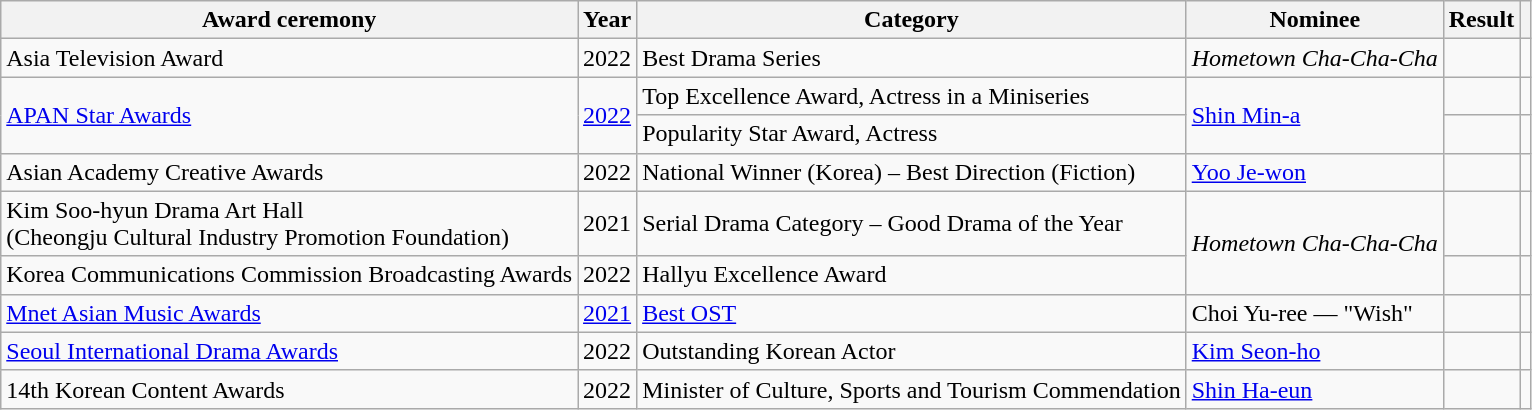<table class="wikitable sortable plainrowheaders">
<tr>
<th scope="col">Award ceremony</th>
<th scope="col">Year</th>
<th scope="col">Category</th>
<th scope="col">Nominee</th>
<th scope="col">Result</th>
<th scope="col" class="unsortable"></th>
</tr>
<tr>
<td>Asia Television Award</td>
<td>2022</td>
<td>Best Drama Series</td>
<td><em>Hometown Cha-Cha-Cha</em></td>
<td></td>
<td style="text-align:center"></td>
</tr>
<tr>
<td rowspan="2"><a href='#'>APAN Star Awards</a></td>
<td rowspan="2"><a href='#'>2022</a></td>
<td>Top Excellence Award, Actress in a Miniseries</td>
<td rowspan="2"><a href='#'>Shin Min-a</a></td>
<td></td>
<td style="text-align:center"></td>
</tr>
<tr>
<td>Popularity Star Award, Actress</td>
<td></td>
<td style="text-align:center"></td>
</tr>
<tr>
<td>Asian Academy Creative Awards</td>
<td>2022</td>
<td>National Winner (Korea) – Best Direction (Fiction)</td>
<td><a href='#'>Yoo Je-won</a></td>
<td></td>
<td style="text-align:center"></td>
</tr>
<tr>
<td>Kim Soo-hyun Drama Art Hall<br>(Cheongju Cultural Industry Promotion Foundation)</td>
<td>2021</td>
<td>Serial Drama Category – Good Drama of the Year</td>
<td rowspan="2"><em>Hometown Cha-Cha-Cha</em></td>
<td></td>
<td style="text-align:center"></td>
</tr>
<tr>
<td>Korea Communications Commission Broadcasting Awards</td>
<td>2022</td>
<td>Hallyu Excellence Award</td>
<td></td>
<td style="text-align:center"></td>
</tr>
<tr>
<td><a href='#'>Mnet Asian Music Awards</a></td>
<td><a href='#'>2021</a></td>
<td><a href='#'>Best OST</a></td>
<td>Choi Yu-ree — "Wish"</td>
<td></td>
<td style="text-align:center"></td>
</tr>
<tr>
<td><a href='#'>Seoul International Drama Awards</a></td>
<td>2022</td>
<td>Outstanding Korean Actor</td>
<td><a href='#'>Kim Seon-ho</a></td>
<td></td>
<td style="text-align:center"></td>
</tr>
<tr>
<td>14th Korean Content Awards</td>
<td>2022</td>
<td>Minister of Culture, Sports and Tourism Commendation</td>
<td><a href='#'>Shin Ha-eun</a></td>
<td></td>
<td></td>
</tr>
</table>
